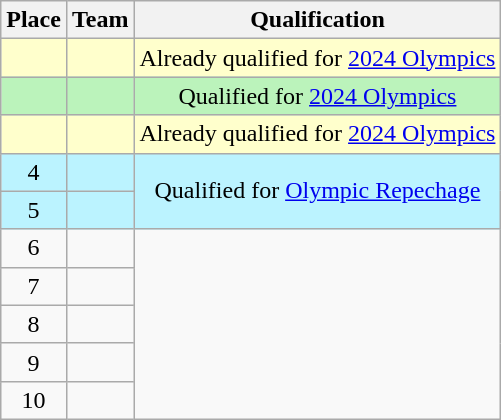<table class="wikitable" style="text-align:center; padding-bottom:0;">
<tr>
<th>Place</th>
<th>Team</th>
<th>Qualification</th>
</tr>
<tr bgcolor="#ffffcc"">
<td></td>
<td align="left"></td>
<td>Already qualified for <a href='#'>2024 Olympics</a></td>
</tr>
<tr bgcolor=#bbf3bb>
<td></td>
<td align="left"></td>
<td>Qualified for <a href='#'>2024 Olympics</a></td>
</tr>
<tr bgcolor="#ffffcc">
<td></td>
<td align="left"></td>
<td>Already qualified for <a href='#'>2024 Olympics</a></td>
</tr>
<tr bgcolor="#bbf3ff">
<td>4</td>
<td align=left></td>
<td rowspan="2">Qualified for <a href='#'>Olympic Repechage</a></td>
</tr>
<tr bgcolor="#bbf3ff">
<td>5</td>
<td align=left></td>
</tr>
<tr>
<td>6</td>
<td align=left></td>
<td rowspan="5"></td>
</tr>
<tr>
<td>7</td>
<td align=left></td>
</tr>
<tr>
<td>8</td>
<td align=left></td>
</tr>
<tr>
<td>9</td>
<td align=left></td>
</tr>
<tr>
<td>10</td>
<td align=left></td>
</tr>
</table>
